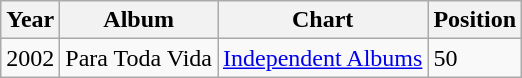<table class="wikitable">
<tr>
<th>Year</th>
<th>Album</th>
<th>Chart</th>
<th>Position</th>
</tr>
<tr>
<td>2002</td>
<td>Para Toda Vida</td>
<td><a href='#'>Independent Albums</a></td>
<td>50</td>
</tr>
</table>
